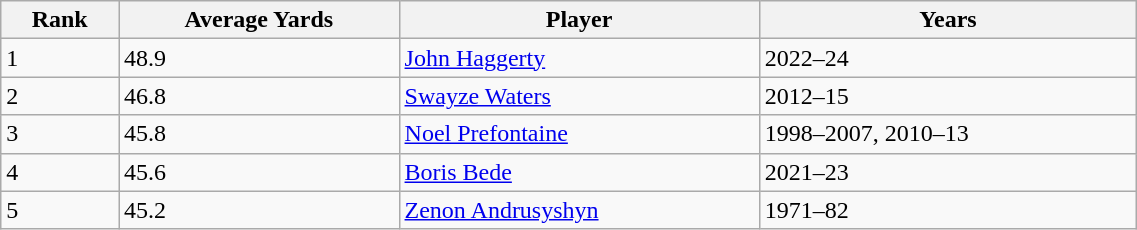<table class="wikitable" style="width:60%; text-align:left; border-collapse:collapse;">
<tr>
<th>Rank</th>
<th>Average Yards</th>
<th>Player</th>
<th>Years</th>
</tr>
<tr>
<td>1</td>
<td>48.9</td>
<td><a href='#'>John Haggerty</a></td>
<td>2022–24</td>
</tr>
<tr>
<td>2</td>
<td>46.8</td>
<td><a href='#'>Swayze Waters</a></td>
<td>2012–15</td>
</tr>
<tr>
<td>3</td>
<td>45.8</td>
<td><a href='#'>Noel Prefontaine</a></td>
<td>1998–2007, 2010–13</td>
</tr>
<tr>
<td>4</td>
<td>45.6</td>
<td><a href='#'>Boris Bede</a></td>
<td>2021–23</td>
</tr>
<tr>
<td>5</td>
<td>45.2</td>
<td><a href='#'>Zenon Andrusyshyn</a></td>
<td>1971–82</td>
</tr>
</table>
